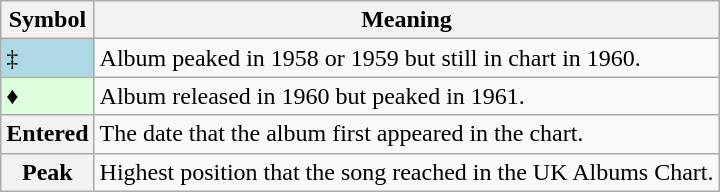<table Class="wikitable">
<tr>
<th>Symbol</th>
<th>Meaning</th>
</tr>
<tr>
<td bgcolor=lightblue>‡</td>
<td>Album peaked in 1958 or 1959 but still in chart in 1960.</td>
</tr>
<tr>
<td bgcolor=DDFFDD>♦</td>
<td>Album released in 1960 but peaked in 1961.</td>
</tr>
<tr>
<th>Entered</th>
<td>The date that the album first appeared in the chart.</td>
</tr>
<tr>
<th>Peak</th>
<td>Highest position that the song reached in the UK Albums Chart.</td>
</tr>
</table>
